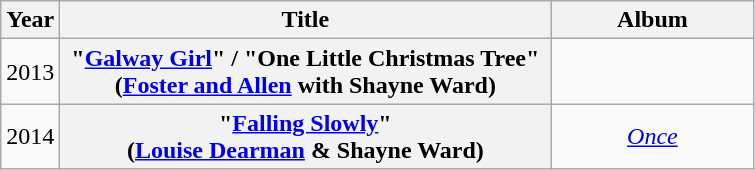<table class="wikitable plainrowheaders" style="text-align:center;">
<tr>
<th scope="col" style="width:1em;">Year</th>
<th scope="col" style="width:20em;">Title</th>
<th scope="col" style="width:8em;">Album</th>
</tr>
<tr>
<td>2013</td>
<th scope="row">"<a href='#'>Galway Girl</a>" / "One Little Christmas Tree"<br><span>(<a href='#'>Foster and Allen</a> with Shayne Ward)</span></th>
<td></td>
</tr>
<tr>
<td>2014</td>
<th scope="row">"<a href='#'>Falling Slowly</a>"<br><span>(<a href='#'>Louise Dearman</a> & Shayne Ward)</span></th>
<td><em><a href='#'>Once</a></em></td>
</tr>
</table>
